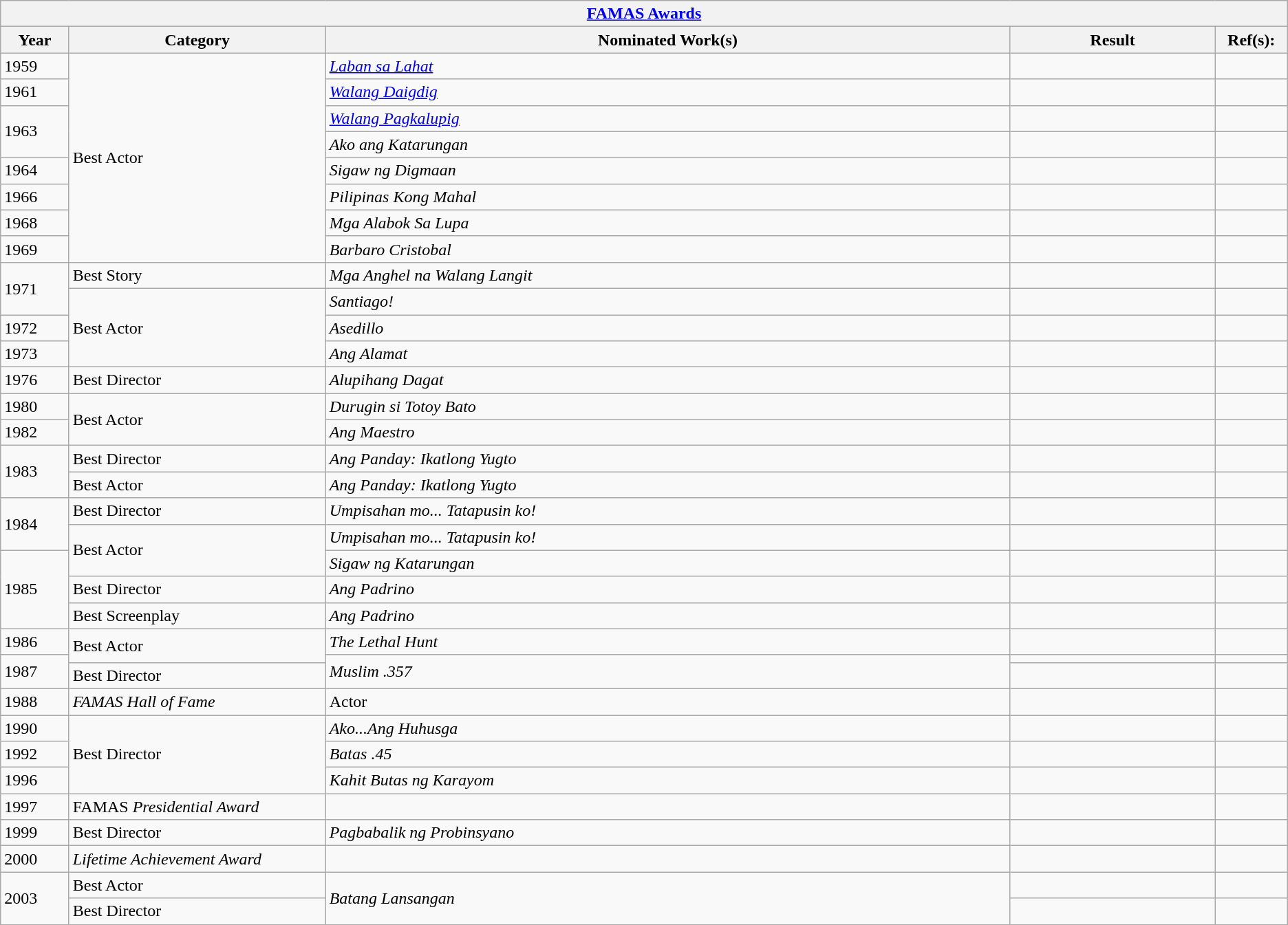<table class= "wikitable plainrowheaders sortable">
<tr>
<th colspan=5><a href='#'>FAMAS Awards</a></th>
</tr>
<tr>
<th Width=4%>Year</th>
<th Width=15%>Category</th>
<th Width=40%>Nominated Work(s)</th>
<th Width=12%>Result</th>
<th Width=4%>Ref(s):</th>
</tr>
<tr>
<td scope="row">1959</td>
<td rowspan="8">Best Actor</td>
<td><em><a href='#'>Laban sa Lahat</a></em></td>
<td></td>
<td></td>
</tr>
<tr>
<td scope="row">1961</td>
<td><em><a href='#'>Walang Daigdig</a></em></td>
<td></td>
<td></td>
</tr>
<tr>
<td scope="row" rowspan=2>1963</td>
<td><em><a href='#'>Walang Pagkalupig</a></em></td>
<td></td>
<td></td>
</tr>
<tr>
<td><em>Ako ang Katarungan</em></td>
<td></td>
<td></td>
</tr>
<tr>
<td scope="row">1964</td>
<td><em>Sigaw ng Digmaan</em></td>
<td></td>
<td></td>
</tr>
<tr>
<td scope="row">1966</td>
<td><em>Pilipinas Kong Mahal</em></td>
<td></td>
<td></td>
</tr>
<tr>
<td scope="row">1968</td>
<td><em>Mga Alabok Sa Lupa</em></td>
<td></td>
<td></td>
</tr>
<tr>
<td scope="row">1969</td>
<td><em>Barbaro Cristobal</em></td>
<td></td>
<td></td>
</tr>
<tr>
<td scope="row" rowspan="2">1971</td>
<td>Best Story</td>
<td><em>Mga Anghel na Walang Langit</em></td>
<td></td>
<td></td>
</tr>
<tr>
<td rowspan="3">Best Actor</td>
<td><em>Santiago!</em></td>
<td></td>
<td></td>
</tr>
<tr>
<td scope="row">1972</td>
<td><em>Asedillo</em></td>
<td></td>
<td></td>
</tr>
<tr>
<td scope="row">1973</td>
<td><em>Ang Alamat</em></td>
<td></td>
<td></td>
</tr>
<tr>
<td scope="row">1976</td>
<td>Best Director</td>
<td><em>Alupihang Dagat</em></td>
<td></td>
<td></td>
</tr>
<tr>
<td scope=""row">1980</td>
<td rowspan="2">Best Actor</td>
<td><em>Durugin si Totoy Bato</em></td>
<td></td>
<td></td>
</tr>
<tr>
<td scope="row">1982</td>
<td><em>Ang Maestro</em></td>
<td></td>
<td></td>
</tr>
<tr>
<td scope="row" rowspan="2">1983</td>
<td>Best Director</td>
<td><em>Ang Panday: Ikatlong Yugto</em></td>
<td></td>
<td></td>
</tr>
<tr>
<td>Best Actor</td>
<td><em>Ang Panday: Ikatlong Yugto</em></td>
<td></td>
<td></td>
</tr>
<tr>
<td scope="row" rowspan="2">1984</td>
<td>Best Director</td>
<td><em>Umpisahan mo... Tatapusin ko!</em></td>
<td></td>
<td></td>
</tr>
<tr>
<td rowspan="2">Best Actor</td>
<td><em>Umpisahan mo... Tatapusin ko!</em></td>
<td></td>
<td></td>
</tr>
<tr>
<td scope="row" rowspan="3">1985</td>
<td><em>Sigaw ng Katarungan</em></td>
<td></td>
<td></td>
</tr>
<tr>
<td>Best Director</td>
<td><em>Ang Padrino</em></td>
<td></td>
<td></td>
</tr>
<tr>
<td>Best Screenplay</td>
<td><em>Ang Padrino</em></td>
<td></td>
<td></td>
</tr>
<tr>
<td scope="row">1986</td>
<td rowspan="2">Best Actor</td>
<td><em>The Lethal Hunt</em></td>
<td></td>
<td></td>
</tr>
<tr>
<td scope="row" rowspan="2">1987</td>
<td rowspan="2"><em>Muslim .357</em></td>
<td></td>
<td></td>
</tr>
<tr>
<td>Best Director</td>
<td></td>
<td></td>
</tr>
<tr>
<td scope="row">1988</td>
<td><em>FAMAS Hall of Fame</em></td>
<td>Actor</td>
<td></td>
<td></td>
</tr>
<tr>
<td scope="row">1990</td>
<td rowspan="3">Best Director</td>
<td><em>Ako...Ang Huhusga</em></td>
<td></td>
<td></td>
</tr>
<tr>
<td scope="row">1992</td>
<td><em>Batas .45</em></td>
<td></td>
<td></td>
</tr>
<tr>
<td scope="row">1996</td>
<td><em>Kahit Butas ng Karayom</em></td>
<td></td>
<td></td>
</tr>
<tr>
<td scope="row">1997</td>
<td>FAMAS <em>Presidential Award</em></td>
<td></td>
<td></td>
<td></td>
</tr>
<tr>
<td scope=row>1999</td>
<td>Best Director</td>
<td><em>Pagbabalik ng Probinsyano</em></td>
<td></td>
<td></td>
</tr>
<tr>
<td scope="row">2000</td>
<td><em>Lifetime Achievement Award</em></td>
<td></td>
<td></td>
<td></td>
</tr>
<tr>
<td scope="row" rowspan="2">2003</td>
<td>Best Actor</td>
<td rowspan="2"><em>Batang Lansangan</em></td>
<td></td>
<td></td>
</tr>
<tr>
<td>Best Director</td>
<td></td>
<td></td>
</tr>
</table>
